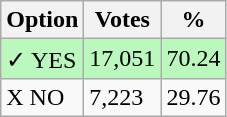<table class="wikitable">
<tr>
<th>Option</th>
<th>Votes</th>
<th>%</th>
</tr>
<tr>
<td style=background:#bbf8be>✓ YES</td>
<td style=background:#bbf8be>17,051</td>
<td style=background:#bbf8be>70.24</td>
</tr>
<tr>
<td>X NO</td>
<td>7,223</td>
<td>29.76</td>
</tr>
</table>
